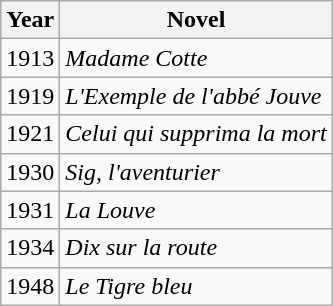<table class="wikitable">
<tr>
<th>Year</th>
<th>Novel</th>
</tr>
<tr>
<td>1913</td>
<td><em>Madame Cotte</em></td>
</tr>
<tr>
<td>1919</td>
<td><em>L'Exemple de l'abbé Jouve</em></td>
</tr>
<tr>
<td>1921</td>
<td><em>Celui qui supprima la mort</em></td>
</tr>
<tr>
<td>1930</td>
<td><em>Sig, l'aventurier</em></td>
</tr>
<tr>
<td>1931</td>
<td><em>La Louve</em></td>
</tr>
<tr>
<td>1934</td>
<td><em>Dix sur la route</em></td>
</tr>
<tr>
<td>1948</td>
<td><em>Le Tigre bleu</em></td>
</tr>
</table>
